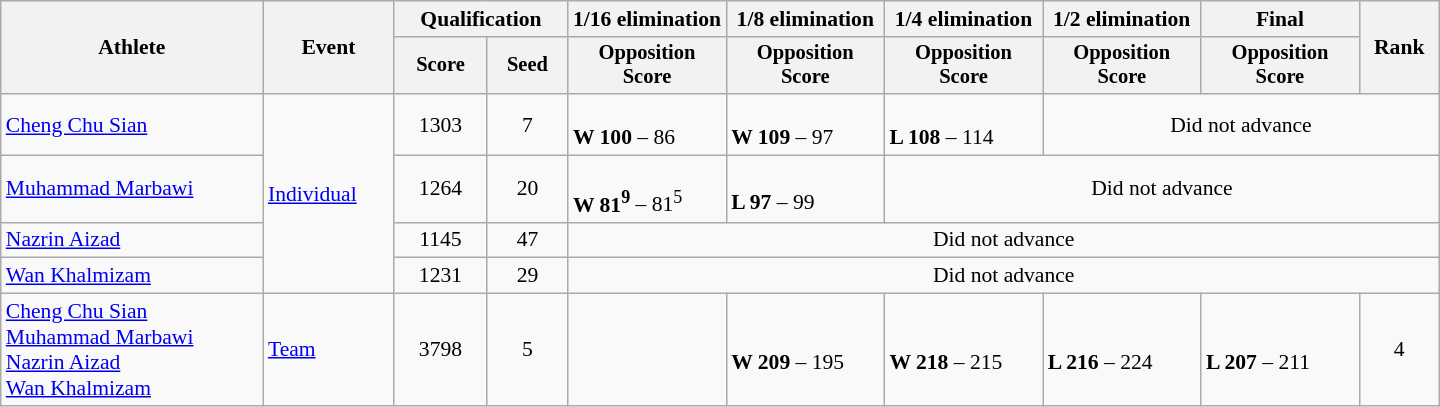<table class="wikitable" style="text-align:center; font-size:90%">
<tr>
<th rowspan="2">Athlete</th>
<th rowspan="2">Event</th>
<th colspan="2">Qualification</th>
<th width="11%">1/16 elimination</th>
<th width="11%">1/8 elimination</th>
<th width="11%">1/4 elimination</th>
<th width="11%">1/2 elimination</th>
<th width="11%">Final</th>
<th rowspan="2">Rank</th>
</tr>
<tr style="font-size:95%">
<th>Score</th>
<th>Seed</th>
<th>Opposition<br>Score</th>
<th>Opposition<br>Score</th>
<th>Opposition<br>Score</th>
<th>Opposition<br>Score</th>
<th>Opposition<br>Score</th>
</tr>
<tr>
<td align=left><a href='#'>Cheng Chu Sian</a></td>
<td align=left rowspan=4><a href='#'>Individual</a></td>
<td>1303</td>
<td>7 <strong></strong></td>
<td align=left><br><strong>W 100</strong> – 86</td>
<td align=left><br><strong>W 109</strong> – 97</td>
<td align=left><br><strong>L 108</strong> – 114</td>
<td colspan=3>Did not advance</td>
</tr>
<tr>
<td align=left><a href='#'>Muhammad Marbawi</a></td>
<td>1264</td>
<td>20 <strong></strong></td>
<td align=left><br><strong>W 81<sup>9</sup></strong> – 81<sup>5</sup></td>
<td align=left><br><strong>L 97</strong> – 99</td>
<td colspan=4>Did not advance</td>
</tr>
<tr>
<td align=left><a href='#'>Nazrin Aizad</a></td>
<td>1145</td>
<td>47</td>
<td colspan=6>Did not advance</td>
</tr>
<tr>
<td align=left><a href='#'>Wan Khalmizam</a></td>
<td>1231</td>
<td>29</td>
<td colspan=6>Did not advance</td>
</tr>
<tr>
<td align=left><a href='#'>Cheng Chu Sian</a><br><a href='#'>Muhammad Marbawi</a><br><a href='#'>Nazrin Aizad</a><br><a href='#'>Wan Khalmizam</a></td>
<td align=left><a href='#'>Team</a></td>
<td>3798</td>
<td>5 <strong></strong></td>
<td></td>
<td align=left><br><strong>W 209</strong> – 195</td>
<td align=left><br><strong>W 218</strong> – 215</td>
<td align=left><br><strong>L 216</strong> – 224</td>
<td align=left><br><strong>L 207</strong> – 211</td>
<td>4</td>
</tr>
</table>
